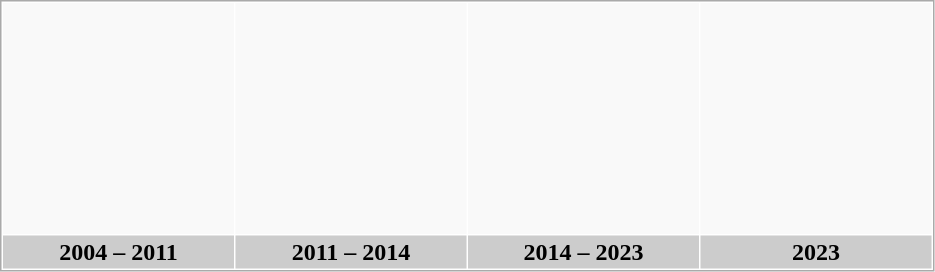<table style="border:1px solid #aaa" cellspacing="1" cellpadding="2" border="0">
<tr>
<th height="150px" bgcolor="#F9F9F9"></th>
<th height="150px" bgcolor="#F9F9F9"></th>
<th height="150px" bgcolor="#F9F9F9"></th>
<th height="150px" bgcolor="#F9F9F9"></th>
</tr>
<tr>
<th colspan="1" width="150px" bgcolor="#CCCCCC">2004 – 2011</th>
<th colspan="1" width="150px" bgcolor="#CCCCCC">2011 – 2014</th>
<th colspan="1" width="150px" bgcolor="#CCCCCC">2014 – 2023</th>
<th colspan="1" width="150px" bgcolor="#CCCCCC">2023</th>
</tr>
</table>
